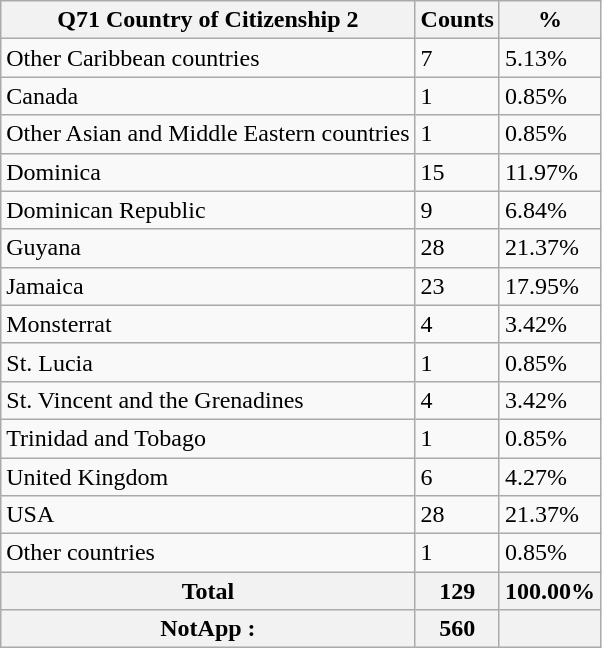<table class="wikitable sortable">
<tr>
<th>Q71 Country of Citizenship 2</th>
<th>Counts</th>
<th>%</th>
</tr>
<tr>
<td>Other Caribbean countries</td>
<td>7</td>
<td>5.13%</td>
</tr>
<tr>
<td>Canada</td>
<td>1</td>
<td>0.85%</td>
</tr>
<tr>
<td>Other Asian and Middle Eastern countries</td>
<td>1</td>
<td>0.85%</td>
</tr>
<tr>
<td>Dominica</td>
<td>15</td>
<td>11.97%</td>
</tr>
<tr>
<td>Dominican Republic</td>
<td>9</td>
<td>6.84%</td>
</tr>
<tr>
<td>Guyana</td>
<td>28</td>
<td>21.37%</td>
</tr>
<tr>
<td>Jamaica</td>
<td>23</td>
<td>17.95%</td>
</tr>
<tr>
<td>Monsterrat</td>
<td>4</td>
<td>3.42%</td>
</tr>
<tr>
<td>St. Lucia</td>
<td>1</td>
<td>0.85%</td>
</tr>
<tr>
<td>St. Vincent and the Grenadines</td>
<td>4</td>
<td>3.42%</td>
</tr>
<tr>
<td>Trinidad and Tobago</td>
<td>1</td>
<td>0.85%</td>
</tr>
<tr>
<td>United Kingdom</td>
<td>6</td>
<td>4.27%</td>
</tr>
<tr>
<td>USA</td>
<td>28</td>
<td>21.37%</td>
</tr>
<tr>
<td>Other countries</td>
<td>1</td>
<td>0.85%</td>
</tr>
<tr>
<th>Total</th>
<th>129</th>
<th>100.00%</th>
</tr>
<tr>
<th>NotApp :</th>
<th>560</th>
<th></th>
</tr>
</table>
